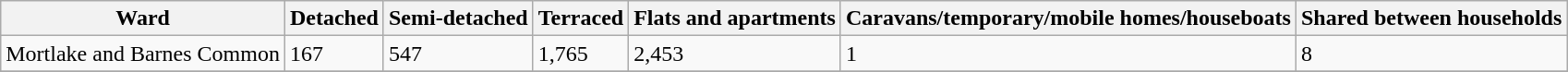<table class="wikitable">
<tr>
<th>Ward</th>
<th>Detached</th>
<th>Semi-detached</th>
<th>Terraced</th>
<th>Flats and apartments</th>
<th>Caravans/temporary/mobile homes/houseboats</th>
<th>Shared between households</th>
</tr>
<tr>
<td>Mortlake and Barnes Common</td>
<td>167</td>
<td>547</td>
<td>1,765</td>
<td>2,453</td>
<td>1</td>
<td>8</td>
</tr>
<tr>
</tr>
</table>
